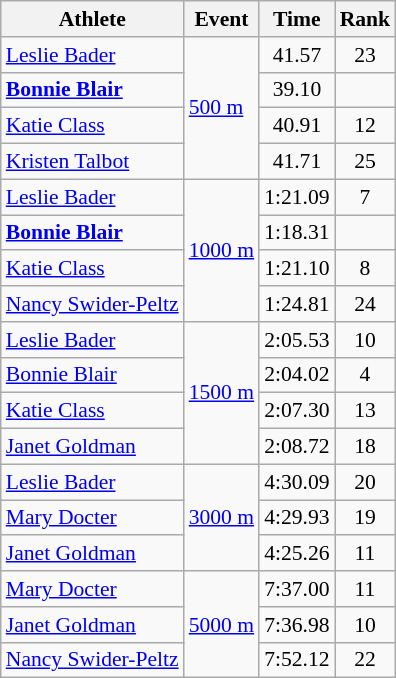<table class=wikitable style=font-size:90%;text-align:center>
<tr>
<th>Athlete</th>
<th>Event</th>
<th>Time</th>
<th>Rank</th>
</tr>
<tr>
<td align=left><a href='#'>Leslie Bader</a></td>
<td align=left rowspan=4><a href='#'>500 m</a></td>
<td>41.57</td>
<td>23</td>
</tr>
<tr>
<td align=left><strong><a href='#'>Bonnie Blair</a></strong></td>
<td>39.10 </td>
<td></td>
</tr>
<tr>
<td align=left><a href='#'>Katie Class</a></td>
<td>40.91</td>
<td>12</td>
</tr>
<tr>
<td align=left><a href='#'>Kristen Talbot</a></td>
<td>41.71</td>
<td>25</td>
</tr>
<tr>
<td align=left><a href='#'>Leslie Bader</a></td>
<td align=left rowspan=4><a href='#'>1000 m</a></td>
<td>1:21.09</td>
<td>7</td>
</tr>
<tr>
<td align=left><strong><a href='#'>Bonnie Blair</a></strong></td>
<td>1:18.31</td>
<td></td>
</tr>
<tr>
<td align=left><a href='#'>Katie Class</a></td>
<td>1:21.10</td>
<td>8</td>
</tr>
<tr>
<td align=left><a href='#'>Nancy Swider-Peltz</a></td>
<td>1:24.81</td>
<td>24</td>
</tr>
<tr>
<td align=left><a href='#'>Leslie Bader</a></td>
<td align=left rowspan=4><a href='#'>1500 m</a></td>
<td>2:05.53</td>
<td>10</td>
</tr>
<tr>
<td align=left><a href='#'>Bonnie Blair</a></td>
<td>2:04.02</td>
<td>4</td>
</tr>
<tr>
<td align=left><a href='#'>Katie Class</a></td>
<td>2:07.30</td>
<td>13</td>
</tr>
<tr>
<td align=left><a href='#'>Janet Goldman</a></td>
<td>2:08.72</td>
<td>18</td>
</tr>
<tr>
<td align=left><a href='#'>Leslie Bader</a></td>
<td align=left rowspan=3><a href='#'>3000 m</a></td>
<td>4:30.09</td>
<td>20</td>
</tr>
<tr>
<td align=left><a href='#'>Mary Docter</a></td>
<td>4:29.93</td>
<td>19</td>
</tr>
<tr>
<td align=left><a href='#'>Janet Goldman</a></td>
<td>4:25.26</td>
<td>11</td>
</tr>
<tr>
<td align=left><a href='#'>Mary Docter</a></td>
<td align=left rowspan=3><a href='#'>5000 m</a></td>
<td>7:37.00</td>
<td>11</td>
</tr>
<tr>
<td align=left><a href='#'>Janet Goldman</a></td>
<td>7:36.98</td>
<td>10</td>
</tr>
<tr>
<td align=left><a href='#'>Nancy Swider-Peltz</a></td>
<td>7:52.12</td>
<td>22</td>
</tr>
</table>
